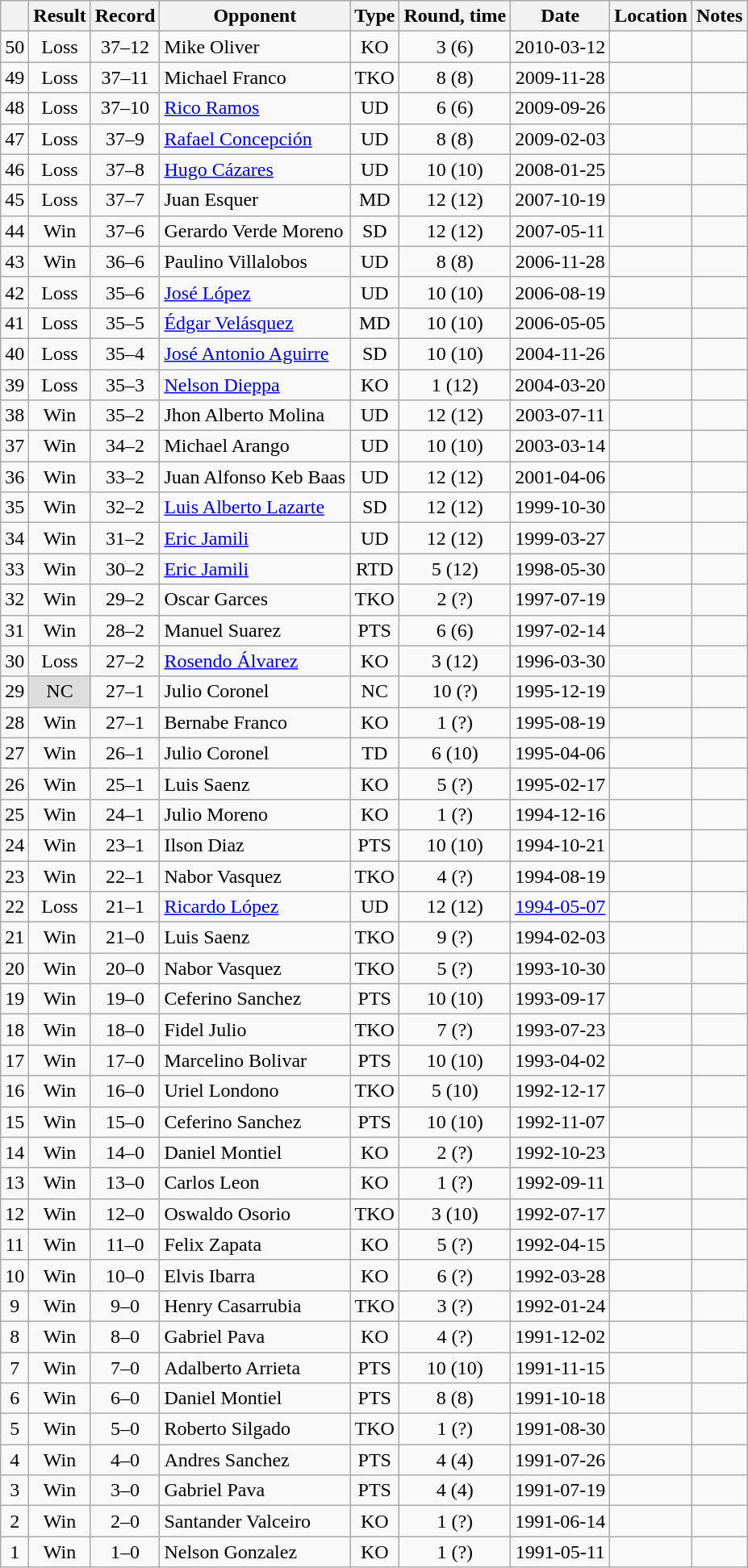<table class=wikitable style=text-align:center>
<tr>
<th></th>
<th>Result</th>
<th>Record</th>
<th>Opponent</th>
<th>Type</th>
<th>Round, time</th>
<th>Date</th>
<th>Location</th>
<th>Notes</th>
</tr>
<tr>
<td>50</td>
<td>Loss</td>
<td>37–12 </td>
<td align=left>Mike Oliver</td>
<td>KO</td>
<td>3 (6)</td>
<td>2010-03-12</td>
<td align=left></td>
<td align=left></td>
</tr>
<tr>
<td>49</td>
<td>Loss</td>
<td>37–11 </td>
<td align=left>Michael Franco</td>
<td>TKO</td>
<td>8 (8)</td>
<td>2009-11-28</td>
<td align=left></td>
<td align=left></td>
</tr>
<tr>
<td>48</td>
<td>Loss</td>
<td>37–10 </td>
<td align=left><a href='#'>Rico Ramos</a></td>
<td>UD</td>
<td>6 (6)</td>
<td>2009-09-26</td>
<td align=left></td>
<td align=left></td>
</tr>
<tr>
<td>47</td>
<td>Loss</td>
<td>37–9 </td>
<td align=left><a href='#'>Rafael Concepción</a></td>
<td>UD</td>
<td>8 (8)</td>
<td>2009-02-03</td>
<td align=left></td>
<td align=left></td>
</tr>
<tr>
<td>46</td>
<td>Loss</td>
<td>37–8 </td>
<td align=left><a href='#'>Hugo Cázares</a></td>
<td>UD</td>
<td>10 (10)</td>
<td>2008-01-25</td>
<td align=left></td>
<td align=left></td>
</tr>
<tr>
<td>45</td>
<td>Loss</td>
<td>37–7 </td>
<td align=left>Juan Esquer</td>
<td>MD</td>
<td>12 (12)</td>
<td>2007-10-19</td>
<td align=left></td>
<td align=left></td>
</tr>
<tr>
<td>44</td>
<td>Win</td>
<td>37–6 </td>
<td align=left>Gerardo Verde Moreno</td>
<td>SD</td>
<td>12 (12)</td>
<td>2007-05-11</td>
<td align=left></td>
<td align=left></td>
</tr>
<tr>
<td>43</td>
<td>Win</td>
<td>36–6 </td>
<td align=left>Paulino Villalobos</td>
<td>UD</td>
<td>8 (8)</td>
<td>2006-11-28</td>
<td align=left></td>
<td align=left></td>
</tr>
<tr>
<td>42</td>
<td>Loss</td>
<td>35–6 </td>
<td align=left><a href='#'>José López</a></td>
<td>UD</td>
<td>10 (10)</td>
<td>2006-08-19</td>
<td align=left></td>
<td align=left></td>
</tr>
<tr>
<td>41</td>
<td>Loss</td>
<td>35–5 </td>
<td align=left><a href='#'>Édgar Velásquez</a></td>
<td>MD</td>
<td>10 (10)</td>
<td>2006-05-05</td>
<td align=left></td>
<td align=left></td>
</tr>
<tr>
<td>40</td>
<td>Loss</td>
<td>35–4 </td>
<td align=left><a href='#'>José Antonio Aguirre</a></td>
<td>SD</td>
<td>10 (10)</td>
<td>2004-11-26</td>
<td align=left></td>
<td align=left></td>
</tr>
<tr>
<td>39</td>
<td>Loss</td>
<td>35–3 </td>
<td align=left><a href='#'>Nelson Dieppa</a></td>
<td>KO</td>
<td>1 (12)</td>
<td>2004-03-20</td>
<td align=left></td>
<td align=left></td>
</tr>
<tr>
<td>38</td>
<td>Win</td>
<td>35–2 </td>
<td align=left>Jhon Alberto Molina</td>
<td>UD</td>
<td>12 (12)</td>
<td>2003-07-11</td>
<td align=left></td>
<td align=left></td>
</tr>
<tr>
<td>37</td>
<td>Win</td>
<td>34–2 </td>
<td align=left>Michael Arango</td>
<td>UD</td>
<td>10 (10)</td>
<td>2003-03-14</td>
<td align=left></td>
<td align=left></td>
</tr>
<tr>
<td>36</td>
<td>Win</td>
<td>33–2 </td>
<td align=left>Juan Alfonso Keb Baas</td>
<td>UD</td>
<td>12 (12)</td>
<td>2001-04-06</td>
<td align=left></td>
<td align=left></td>
</tr>
<tr>
<td>35</td>
<td>Win</td>
<td>32–2 </td>
<td align=left><a href='#'>Luis Alberto Lazarte</a></td>
<td>SD</td>
<td>12 (12)</td>
<td>1999-10-30</td>
<td align=left></td>
<td align=left></td>
</tr>
<tr>
<td>34</td>
<td>Win</td>
<td>31–2 </td>
<td align=left><a href='#'>Eric Jamili</a></td>
<td>UD</td>
<td>12 (12)</td>
<td>1999-03-27</td>
<td align=left></td>
<td align=left></td>
</tr>
<tr>
<td>33</td>
<td>Win</td>
<td>30–2 </td>
<td align=left><a href='#'>Eric Jamili</a></td>
<td>RTD</td>
<td>5 (12)</td>
<td>1998-05-30</td>
<td align=left></td>
<td align=left></td>
</tr>
<tr>
<td>32</td>
<td>Win</td>
<td>29–2 </td>
<td align=left>Oscar Garces</td>
<td>TKO</td>
<td>2 (?)</td>
<td>1997-07-19</td>
<td align=left></td>
<td align=left></td>
</tr>
<tr>
<td>31</td>
<td>Win</td>
<td>28–2 </td>
<td align=left>Manuel Suarez</td>
<td>PTS</td>
<td>6 (6)</td>
<td>1997-02-14</td>
<td align=left></td>
<td align=left></td>
</tr>
<tr>
<td>30</td>
<td>Loss</td>
<td>27–2 </td>
<td align=left><a href='#'>Rosendo Álvarez</a></td>
<td>KO</td>
<td>3 (12)</td>
<td>1996-03-30</td>
<td align=left></td>
<td align=left></td>
</tr>
<tr>
<td>29</td>
<td style=background:#DDD>NC</td>
<td>27–1 </td>
<td align=left>Julio Coronel</td>
<td>NC</td>
<td>10 (?)</td>
<td>1995-12-19</td>
<td align=left></td>
<td align=left></td>
</tr>
<tr>
<td>28</td>
<td>Win</td>
<td>27–1</td>
<td align=left>Bernabe Franco</td>
<td>KO</td>
<td>1 (?)</td>
<td>1995-08-19</td>
<td align=left></td>
<td align=left></td>
</tr>
<tr>
<td>27</td>
<td>Win</td>
<td>26–1</td>
<td align=left>Julio Coronel</td>
<td>TD</td>
<td>6 (10)</td>
<td>1995-04-06</td>
<td align=left></td>
<td align=left></td>
</tr>
<tr>
<td>26</td>
<td>Win</td>
<td>25–1</td>
<td align=left>Luis Saenz</td>
<td>KO</td>
<td>5 (?)</td>
<td>1995-02-17</td>
<td align=left></td>
<td align=left></td>
</tr>
<tr>
<td>25</td>
<td>Win</td>
<td>24–1</td>
<td align=left>Julio Moreno</td>
<td>KO</td>
<td>1 (?)</td>
<td>1994-12-16</td>
<td align=left></td>
<td align=left></td>
</tr>
<tr>
<td>24</td>
<td>Win</td>
<td>23–1</td>
<td align=left>Ilson Diaz</td>
<td>PTS</td>
<td>10 (10)</td>
<td>1994-10-21</td>
<td align=left></td>
<td align=left></td>
</tr>
<tr>
<td>23</td>
<td>Win</td>
<td>22–1</td>
<td align=left>Nabor Vasquez</td>
<td>TKO</td>
<td>4 (?)</td>
<td>1994-08-19</td>
<td align=left></td>
<td align=left></td>
</tr>
<tr>
<td>22</td>
<td>Loss</td>
<td>21–1</td>
<td align=left><a href='#'>Ricardo López</a></td>
<td>UD</td>
<td>12 (12)</td>
<td><a href='#'>1994-05-07</a></td>
<td align=left></td>
<td align=left></td>
</tr>
<tr>
<td>21</td>
<td>Win</td>
<td>21–0</td>
<td align=left>Luis Saenz</td>
<td>TKO</td>
<td>9 (?)</td>
<td>1994-02-03</td>
<td align=left></td>
<td align=left></td>
</tr>
<tr>
<td>20</td>
<td>Win</td>
<td>20–0</td>
<td align=left>Nabor Vasquez</td>
<td>TKO</td>
<td>5 (?)</td>
<td>1993-10-30</td>
<td align=left></td>
<td align=left></td>
</tr>
<tr>
<td>19</td>
<td>Win</td>
<td>19–0</td>
<td align=left>Ceferino Sanchez</td>
<td>PTS</td>
<td>10 (10)</td>
<td>1993-09-17</td>
<td align=left></td>
<td align=left></td>
</tr>
<tr>
<td>18</td>
<td>Win</td>
<td>18–0</td>
<td align=left>Fidel Julio</td>
<td>TKO</td>
<td>7 (?)</td>
<td>1993-07-23</td>
<td align=left></td>
<td align=left></td>
</tr>
<tr>
<td>17</td>
<td>Win</td>
<td>17–0</td>
<td align=left>Marcelino Bolivar</td>
<td>PTS</td>
<td>10 (10)</td>
<td>1993-04-02</td>
<td align=left></td>
<td align=left></td>
</tr>
<tr>
<td>16</td>
<td>Win</td>
<td>16–0</td>
<td align=left>Uriel Londono</td>
<td>TKO</td>
<td>5 (10)</td>
<td>1992-12-17</td>
<td align=left></td>
<td align=left></td>
</tr>
<tr>
<td>15</td>
<td>Win</td>
<td>15–0</td>
<td align=left>Ceferino Sanchez</td>
<td>PTS</td>
<td>10 (10)</td>
<td>1992-11-07</td>
<td align=left></td>
<td align=left></td>
</tr>
<tr>
<td>14</td>
<td>Win</td>
<td>14–0</td>
<td align=left>Daniel Montiel</td>
<td>KO</td>
<td>2 (?)</td>
<td>1992-10-23</td>
<td align=left></td>
<td align=left></td>
</tr>
<tr>
<td>13</td>
<td>Win</td>
<td>13–0</td>
<td align=left>Carlos Leon</td>
<td>KO</td>
<td>1 (?)</td>
<td>1992-09-11</td>
<td align=left></td>
<td align=left></td>
</tr>
<tr>
<td>12</td>
<td>Win</td>
<td>12–0</td>
<td align=left>Oswaldo Osorio</td>
<td>TKO</td>
<td>3 (10)</td>
<td>1992-07-17</td>
<td align=left></td>
<td align=left></td>
</tr>
<tr>
<td>11</td>
<td>Win</td>
<td>11–0</td>
<td align=left>Felix Zapata</td>
<td>KO</td>
<td>5 (?)</td>
<td>1992-04-15</td>
<td align=left></td>
<td align=left></td>
</tr>
<tr>
<td>10</td>
<td>Win</td>
<td>10–0</td>
<td align=left>Elvis Ibarra</td>
<td>KO</td>
<td>6 (?)</td>
<td>1992-03-28</td>
<td align=left></td>
<td align=left></td>
</tr>
<tr>
<td>9</td>
<td>Win</td>
<td>9–0</td>
<td align=left>Henry Casarrubia</td>
<td>TKO</td>
<td>3 (?)</td>
<td>1992-01-24</td>
<td align=left></td>
<td align=left></td>
</tr>
<tr>
<td>8</td>
<td>Win</td>
<td>8–0</td>
<td align=left>Gabriel Pava</td>
<td>KO</td>
<td>4 (?)</td>
<td>1991-12-02</td>
<td align=left></td>
<td align=left></td>
</tr>
<tr>
<td>7</td>
<td>Win</td>
<td>7–0</td>
<td align=left>Adalberto Arrieta</td>
<td>PTS</td>
<td>10 (10)</td>
<td>1991-11-15</td>
<td align=left></td>
<td align=left></td>
</tr>
<tr>
<td>6</td>
<td>Win</td>
<td>6–0</td>
<td align=left>Daniel Montiel</td>
<td>PTS</td>
<td>8 (8)</td>
<td>1991-10-18</td>
<td align=left></td>
<td align=left></td>
</tr>
<tr>
<td>5</td>
<td>Win</td>
<td>5–0</td>
<td align=left>Roberto Silgado</td>
<td>TKO</td>
<td>1 (?)</td>
<td>1991-08-30</td>
<td align=left></td>
<td align=left></td>
</tr>
<tr>
<td>4</td>
<td>Win</td>
<td>4–0</td>
<td align=left>Andres Sanchez</td>
<td>PTS</td>
<td>4 (4)</td>
<td>1991-07-26</td>
<td align=left></td>
<td align=left></td>
</tr>
<tr>
<td>3</td>
<td>Win</td>
<td>3–0</td>
<td align=left>Gabriel Pava</td>
<td>PTS</td>
<td>4 (4)</td>
<td>1991-07-19</td>
<td align=left></td>
<td align=left></td>
</tr>
<tr>
<td>2</td>
<td>Win</td>
<td>2–0</td>
<td align=left>Santander Valceiro</td>
<td>KO</td>
<td>1 (?)</td>
<td>1991-06-14</td>
<td align=left></td>
<td align=left></td>
</tr>
<tr>
<td>1</td>
<td>Win</td>
<td>1–0</td>
<td align=left>Nelson Gonzalez</td>
<td>KO</td>
<td>1 (?)</td>
<td>1991-05-11</td>
<td align=left></td>
<td align=left></td>
</tr>
</table>
